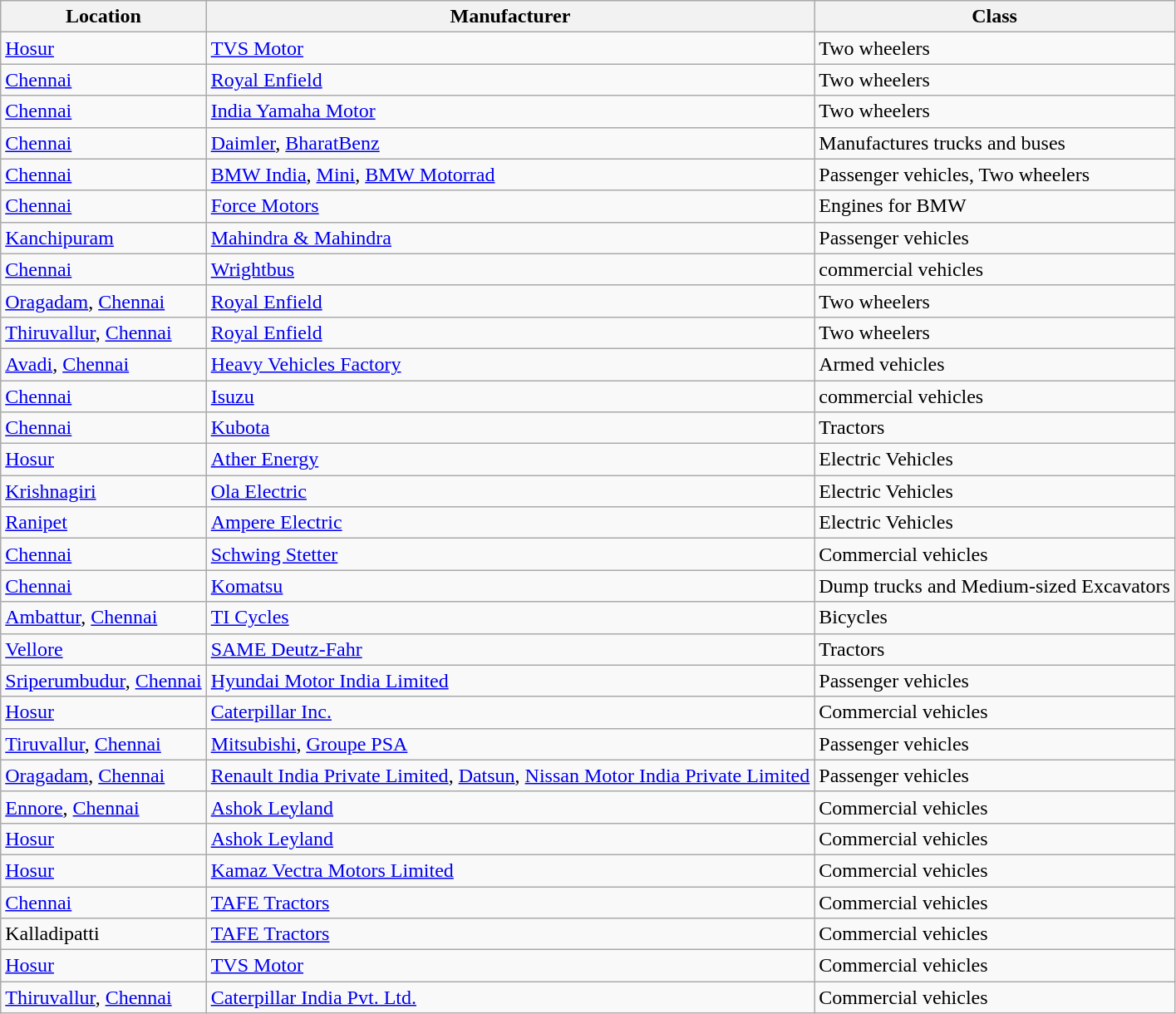<table class="wikitable sortable" border="1">
<tr>
<th>Location</th>
<th>Manufacturer</th>
<th>Class</th>
</tr>
<tr>
<td><a href='#'>Hosur</a></td>
<td><a href='#'>TVS Motor</a></td>
<td>Two wheelers</td>
</tr>
<tr>
<td><a href='#'>Chennai</a></td>
<td><a href='#'>Royal Enfield</a></td>
<td>Two wheelers</td>
</tr>
<tr>
<td><a href='#'>Chennai</a></td>
<td><a href='#'>India Yamaha Motor</a></td>
<td>Two wheelers</td>
</tr>
<tr>
<td><a href='#'>Chennai</a></td>
<td><a href='#'>Daimler</a>, <a href='#'>BharatBenz</a></td>
<td>Manufactures trucks and buses</td>
</tr>
<tr>
<td><a href='#'>Chennai</a></td>
<td><a href='#'>BMW India</a>, <a href='#'>Mini</a>, <a href='#'>BMW Motorrad</a></td>
<td>Passenger vehicles, Two wheelers</td>
</tr>
<tr>
<td><a href='#'>Chennai</a></td>
<td><a href='#'>Force Motors</a></td>
<td>Engines for BMW</td>
</tr>
<tr>
<td><a href='#'>Kanchipuram</a></td>
<td><a href='#'>Mahindra & Mahindra</a></td>
<td>Passenger vehicles</td>
</tr>
<tr>
<td><a href='#'>Chennai</a></td>
<td><a href='#'>Wrightbus</a></td>
<td>commercial vehicles</td>
</tr>
<tr>
<td><a href='#'>Oragadam</a>, <a href='#'>Chennai</a></td>
<td><a href='#'>Royal Enfield</a></td>
<td>Two wheelers</td>
</tr>
<tr>
<td><a href='#'>Thiruvallur</a>, <a href='#'>Chennai</a></td>
<td><a href='#'>Royal Enfield</a></td>
<td>Two wheelers</td>
</tr>
<tr>
<td><a href='#'>Avadi</a>, <a href='#'>Chennai</a></td>
<td><a href='#'>Heavy Vehicles Factory</a></td>
<td>Armed vehicles</td>
</tr>
<tr>
<td><a href='#'>Chennai</a></td>
<td><a href='#'>Isuzu</a></td>
<td>commercial vehicles</td>
</tr>
<tr>
<td><a href='#'>Chennai</a></td>
<td><a href='#'>Kubota</a></td>
<td>Tractors</td>
</tr>
<tr>
<td><a href='#'>Hosur</a></td>
<td><a href='#'>Ather Energy</a></td>
<td>Electric Vehicles</td>
</tr>
<tr>
<td><a href='#'>Krishnagiri</a></td>
<td><a href='#'>Ola Electric</a></td>
<td>Electric Vehicles</td>
</tr>
<tr>
<td><a href='#'>Ranipet</a></td>
<td><a href='#'>Ampere Electric</a></td>
<td>Electric Vehicles</td>
</tr>
<tr>
<td><a href='#'>Chennai</a></td>
<td><a href='#'>Schwing Stetter</a></td>
<td>Commercial vehicles</td>
</tr>
<tr>
<td><a href='#'>Chennai</a></td>
<td><a href='#'>Komatsu</a></td>
<td>Dump trucks and Medium-sized Excavators</td>
</tr>
<tr>
<td><a href='#'>Ambattur</a>, <a href='#'>Chennai</a></td>
<td><a href='#'>TI Cycles</a></td>
<td>Bicycles</td>
</tr>
<tr>
<td><a href='#'>Vellore</a></td>
<td><a href='#'>SAME Deutz-Fahr</a></td>
<td>Tractors</td>
</tr>
<tr>
<td><a href='#'>Sriperumbudur</a>, <a href='#'>Chennai</a></td>
<td><a href='#'>Hyundai Motor India Limited</a></td>
<td>Passenger vehicles</td>
</tr>
<tr>
<td><a href='#'>Hosur</a></td>
<td><a href='#'>Caterpillar Inc.</a></td>
<td>Commercial vehicles</td>
</tr>
<tr>
<td><a href='#'>Tiruvallur</a>, <a href='#'>Chennai</a></td>
<td><a href='#'>Mitsubishi</a>, <a href='#'>Groupe PSA</a></td>
<td>Passenger vehicles</td>
</tr>
<tr>
<td><a href='#'>Oragadam</a>, <a href='#'>Chennai</a></td>
<td><a href='#'>Renault India Private Limited</a>, <a href='#'>Datsun</a>, <a href='#'>Nissan Motor India Private Limited</a></td>
<td>Passenger vehicles</td>
</tr>
<tr>
<td><a href='#'>Ennore</a>, <a href='#'>Chennai</a></td>
<td><a href='#'>Ashok Leyland</a></td>
<td>Commercial vehicles</td>
</tr>
<tr>
<td><a href='#'>Hosur</a></td>
<td><a href='#'>Ashok Leyland</a></td>
<td>Commercial vehicles</td>
</tr>
<tr>
<td><a href='#'>Hosur</a></td>
<td><a href='#'>Kamaz Vectra Motors Limited</a></td>
<td>Commercial vehicles</td>
</tr>
<tr>
<td><a href='#'>Chennai</a></td>
<td><a href='#'>TAFE Tractors</a></td>
<td>Commercial vehicles</td>
</tr>
<tr>
<td>Kalladipatti</td>
<td><a href='#'>TAFE Tractors</a></td>
<td>Commercial vehicles</td>
</tr>
<tr>
<td><a href='#'>Hosur</a></td>
<td><a href='#'>TVS Motor</a></td>
<td>Commercial vehicles</td>
</tr>
<tr>
<td><a href='#'>Thiruvallur</a>, <a href='#'>Chennai</a></td>
<td><a href='#'>Caterpillar India Pvt. Ltd.</a></td>
<td>Commercial vehicles</td>
</tr>
</table>
